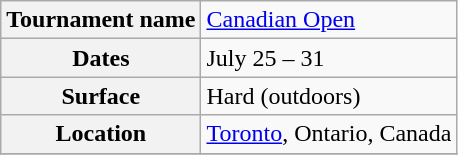<table class="wikitable">
<tr>
<th>Tournament name</th>
<td><a href='#'>Canadian Open</a></td>
</tr>
<tr>
<th>Dates</th>
<td>July 25 – 31</td>
</tr>
<tr>
<th>Surface</th>
<td>Hard (outdoors)</td>
</tr>
<tr>
<th>Location</th>
<td><a href='#'>Toronto</a>, Ontario, Canada</td>
</tr>
<tr>
</tr>
</table>
